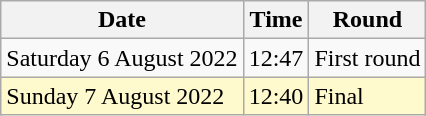<table class="wikitable">
<tr>
<th>Date</th>
<th>Time</th>
<th>Round</th>
</tr>
<tr>
<td>Saturday 6 August 2022</td>
<td>12:47</td>
<td>First round</td>
</tr>
<tr>
<td style=background:lemonchiffon>Sunday  7 August 2022</td>
<td style=background:lemonchiffon>12:40</td>
<td style=background:lemonchiffon>Final</td>
</tr>
</table>
